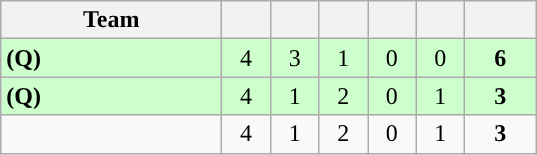<table class="wikitable" style="text-align:center">
<tr>
<th width="140">Team</th>
<th width="25"></th>
<th width="25"></th>
<th width="25"></th>
<th width="25"></th>
<th width="25"></th>
<th width="40"></th>
</tr>
<tr style="background:#cfc">
<td style="text-align:left"> <strong>(Q)</strong></td>
<td>4</td>
<td>3</td>
<td>1</td>
<td>0</td>
<td>0</td>
<td><strong>6</strong></td>
</tr>
<tr style="background:#cfc">
<td style="text-align:left"> <strong>(Q)</strong></td>
<td>4</td>
<td>1</td>
<td>2</td>
<td>0</td>
<td>1</td>
<td><strong>3</strong></td>
</tr>
<tr>
<td style="text-align:left"></td>
<td>4</td>
<td>1</td>
<td>2</td>
<td>0</td>
<td>1</td>
<td><strong>3</strong></td>
</tr>
</table>
